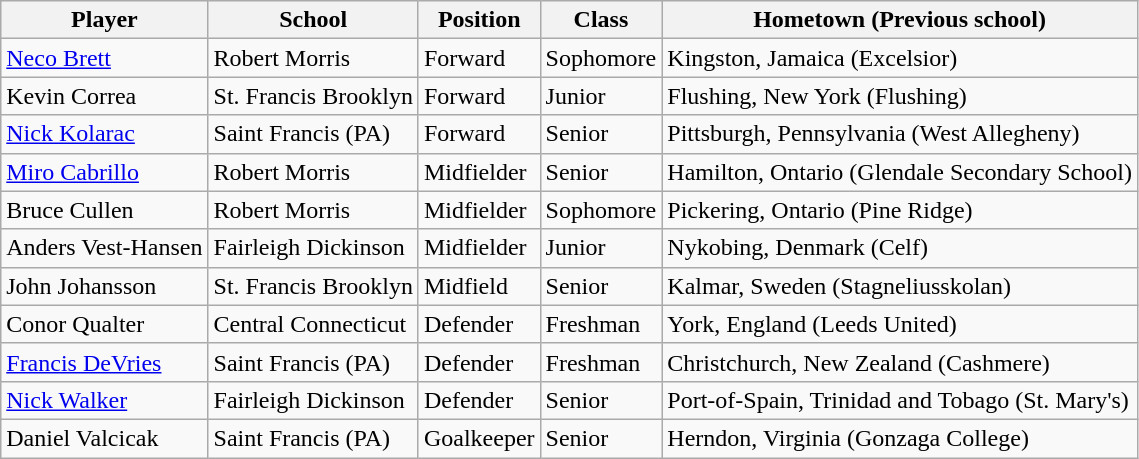<table class="wikitable sortable" style="text-align: left;">
<tr>
<th>Player</th>
<th>School</th>
<th>Position</th>
<th>Class</th>
<th>Hometown (Previous school)</th>
</tr>
<tr>
<td><a href='#'>Neco Brett</a></td>
<td>Robert Morris</td>
<td>Forward</td>
<td>Sophomore</td>
<td>Kingston, Jamaica (Excelsior)</td>
</tr>
<tr>
<td>Kevin Correa</td>
<td>St. Francis Brooklyn</td>
<td>Forward</td>
<td>Junior</td>
<td>Flushing, New York (Flushing)</td>
</tr>
<tr>
<td><a href='#'>Nick Kolarac</a></td>
<td>Saint Francis (PA)</td>
<td>Forward</td>
<td>Senior</td>
<td>Pittsburgh, Pennsylvania (West Allegheny)</td>
</tr>
<tr>
<td><a href='#'>Miro Cabrillo</a></td>
<td>Robert Morris</td>
<td>Midfielder</td>
<td>Senior</td>
<td>Hamilton, Ontario (Glendale Secondary School)</td>
</tr>
<tr>
<td>Bruce Cullen</td>
<td>Robert Morris</td>
<td>Midfielder</td>
<td>Sophomore</td>
<td>Pickering, Ontario (Pine Ridge)</td>
</tr>
<tr>
<td>Anders Vest-Hansen</td>
<td>Fairleigh Dickinson</td>
<td>Midfielder</td>
<td>Junior</td>
<td>Nykobing, Denmark (Celf)</td>
</tr>
<tr>
<td>John Johansson</td>
<td>St. Francis Brooklyn</td>
<td>Midfield</td>
<td>Senior</td>
<td>Kalmar, Sweden (Stagneliusskolan)</td>
</tr>
<tr>
<td>Conor Qualter</td>
<td>Central Connecticut</td>
<td>Defender</td>
<td>Freshman</td>
<td>York, England (Leeds United)</td>
</tr>
<tr>
<td><a href='#'>Francis DeVries</a></td>
<td>Saint Francis (PA)</td>
<td>Defender</td>
<td>Freshman</td>
<td>Christchurch, New Zealand (Cashmere)</td>
</tr>
<tr>
<td><a href='#'>Nick Walker</a></td>
<td>Fairleigh Dickinson</td>
<td>Defender</td>
<td>Senior</td>
<td>Port-of-Spain, Trinidad and Tobago (St. Mary's)</td>
</tr>
<tr>
<td>Daniel Valcicak</td>
<td>Saint Francis (PA)</td>
<td>Goalkeeper</td>
<td>Senior</td>
<td>Herndon, Virginia (Gonzaga College)</td>
</tr>
</table>
